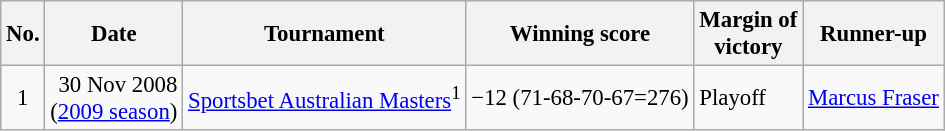<table class="wikitable" style="font-size:95%;">
<tr>
<th>No.</th>
<th>Date</th>
<th>Tournament</th>
<th>Winning score</th>
<th>Margin of<br>victory</th>
<th>Runner-up</th>
</tr>
<tr>
<td align=center>1</td>
<td align=right>30 Nov 2008<br>(<a href='#'>2009 season</a>)</td>
<td><a href='#'>Sportsbet Australian Masters</a><sup>1</sup></td>
<td>−12 (71-68-70-67=276)</td>
<td>Playoff</td>
<td> <a href='#'>Marcus Fraser</a></td>
</tr>
</table>
